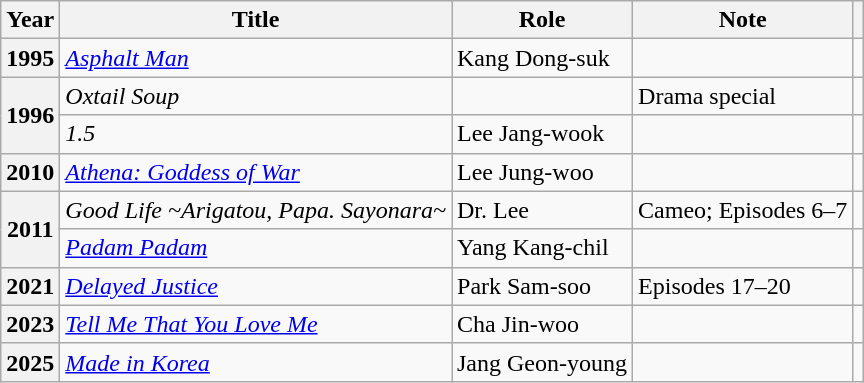<table class="wikitable sortable plainrowheaders">
<tr>
<th scope="col">Year</th>
<th scope="col">Title</th>
<th scope="col">Role</th>
<th scope="col" class="unsortable">Note</th>
<th scope="col" class="unsortable"></th>
</tr>
<tr>
<th scope="row">1995</th>
<td><em><a href='#'>Asphalt Man</a></em></td>
<td>Kang Dong-suk</td>
<td></td>
<td></td>
</tr>
<tr>
<th scope="row" rowspan=2>1996</th>
<td><em>Oxtail Soup</em></td>
<td></td>
<td>Drama special</td>
<td></td>
</tr>
<tr>
<td><em>1.5</em></td>
<td>Lee Jang-wook</td>
<td></td>
<td></td>
</tr>
<tr>
<th scope="row">2010</th>
<td><em><a href='#'>Athena: Goddess of War</a></em></td>
<td>Lee Jung-woo</td>
<td></td>
<td></td>
</tr>
<tr>
<th scope="row" rowspan=2>2011</th>
<td><em>Good Life ~Arigatou, Papa. Sayonara~</em></td>
<td>Dr. Lee</td>
<td>Cameo; Episodes 6–7</td>
<td></td>
</tr>
<tr>
<td><em><a href='#'>Padam Padam</a></em></td>
<td>Yang Kang-chil</td>
<td></td>
<td></td>
</tr>
<tr>
<th scope="row">2021</th>
<td><em><a href='#'>Delayed Justice</a></em></td>
<td>Park Sam-soo</td>
<td>Episodes 17–20</td>
<td style="text-align:center"></td>
</tr>
<tr>
<th scope="row">2023</th>
<td><em><a href='#'>Tell Me That You Love Me</a></em></td>
<td>Cha Jin-woo</td>
<td></td>
<td style="text-align:center"></td>
</tr>
<tr>
<th scope="row">2025</th>
<td><em><a href='#'>Made in Korea</a></em></td>
<td>Jang Geon-young</td>
<td></td>
<td style="text-align:center"></td>
</tr>
</table>
